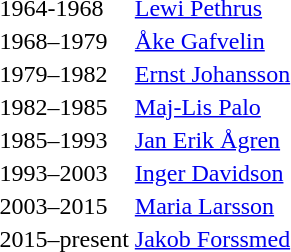<table --->
<tr>
<td>1964-1968</td>
<td><a href='#'>Lewi Pethrus</a></td>
</tr>
<tr>
<td>1968–1979</td>
<td><a href='#'>Åke Gafvelin</a></td>
</tr>
<tr>
<td>1979–1982</td>
<td><a href='#'>Ernst Johansson</a></td>
</tr>
<tr>
<td>1982–1985</td>
<td><a href='#'>Maj-Lis Palo</a></td>
</tr>
<tr>
<td>1985–1993</td>
<td><a href='#'>Jan Erik Ågren</a></td>
</tr>
<tr>
<td>1993–2003</td>
<td><a href='#'>Inger Davidson</a></td>
</tr>
<tr>
<td>2003–2015</td>
<td><a href='#'>Maria Larsson</a></td>
</tr>
<tr>
<td>2015–present</td>
<td><a href='#'>Jakob Forssmed</a></td>
</tr>
</table>
